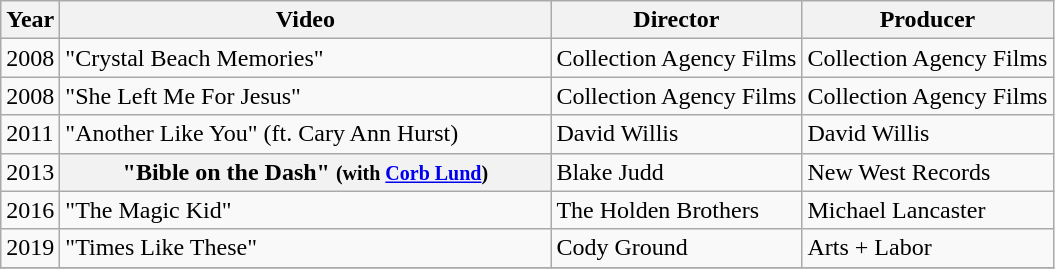<table class="wikitable plainrowheaders">
<tr>
<th>Year</th>
<th style="width:20em;">Video</th>
<th>Director</th>
<th>Producer</th>
</tr>
<tr>
<td>2008</td>
<td>"Crystal Beach Memories"</td>
<td>Collection Agency Films</td>
<td>Collection Agency Films</td>
</tr>
<tr>
<td>2008</td>
<td>"She Left Me For Jesus"</td>
<td>Collection Agency Films</td>
<td>Collection Agency Films</td>
</tr>
<tr>
<td>2011</td>
<td>"Another Like You" (ft. Cary Ann Hurst)</td>
<td>David Willis</td>
<td>David Willis</td>
</tr>
<tr>
<td>2013</td>
<th scope="row">"Bible on the Dash" <small>(with <a href='#'>Corb Lund</a>)</small></th>
<td>Blake Judd</td>
<td>New West Records</td>
</tr>
<tr>
<td>2016</td>
<td>"The Magic Kid"</td>
<td>The Holden Brothers</td>
<td>Michael Lancaster</td>
</tr>
<tr>
<td>2019</td>
<td>"Times Like These"</td>
<td>Cody Ground</td>
<td>Arts + Labor</td>
</tr>
<tr>
</tr>
</table>
